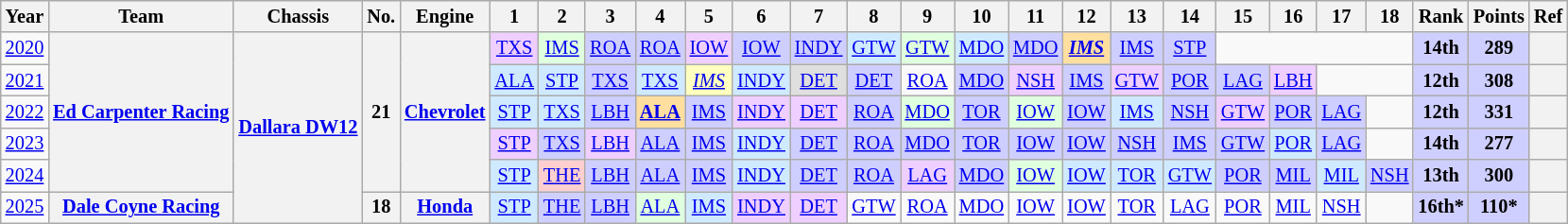<table class="wikitable" style="text-align:center; font-size:85%">
<tr>
<th>Year</th>
<th>Team</th>
<th>Chassis</th>
<th>No.</th>
<th>Engine</th>
<th>1</th>
<th>2</th>
<th>3</th>
<th>4</th>
<th>5</th>
<th>6</th>
<th>7</th>
<th>8</th>
<th>9</th>
<th>10</th>
<th>11</th>
<th>12</th>
<th>13</th>
<th>14</th>
<th>15</th>
<th>16</th>
<th>17</th>
<th>18</th>
<th>Rank</th>
<th>Points</th>
<th>Ref</th>
</tr>
<tr>
<td><a href='#'>2020</a></td>
<th rowspan=5 nowrap><a href='#'>Ed Carpenter Racing</a></th>
<th rowspan=6 nowrap><a href='#'>Dallara DW12</a></th>
<th rowspan=5>21</th>
<th rowspan=5><a href='#'>Chevrolet</a></th>
<td style="background:#EFCFFF;"><a href='#'>TXS</a><br></td>
<td style="background:#DFFFDF;"><a href='#'>IMS</a><br></td>
<td style="background:#CFCFFF;"><a href='#'>ROA</a><br></td>
<td style="background:#CFCFFF;"><a href='#'>ROA</a><br></td>
<td style="background:#EFCFFF;"><a href='#'>IOW</a><br></td>
<td style="background:#CFCFFF;"><a href='#'>IOW</a><br></td>
<td style="background:#CFCFFF;"><a href='#'>INDY</a><br></td>
<td style="background:#CFEAFF;"><a href='#'>GTW</a><br></td>
<td style="background:#DFFFDF;"><a href='#'>GTW</a><br></td>
<td style="background:#CFEAFF;"><a href='#'>MDO</a><br></td>
<td style="background:#CFCFFF;"><a href='#'>MDO</a><br></td>
<td style="background:#FFDF9F;"><strong><em><a href='#'>IMS</a></em></strong><br></td>
<td style="background:#CFCFFF;"><a href='#'>IMS</a><br></td>
<td style="background:#CFCFFF;"><a href='#'>STP</a><br></td>
<td colspan=4></td>
<th style="background:#CFCFFF;">14th</th>
<th style="background:#CFCFFF;">289</th>
<th></th>
</tr>
<tr>
<td><a href='#'>2021</a></td>
<td style="background:#CFEAFF;"><a href='#'>ALA</a><br></td>
<td style="background:#CFEAFF;"><a href='#'>STP</a><br></td>
<td style="background:#CFCFFF;"><a href='#'>TXS</a><br></td>
<td style="background:#CFEAFF;"><a href='#'>TXS</a><br></td>
<td style="background:#FFFFBF;"><em><a href='#'>IMS</a></em><br></td>
<td style="background:#CFEAFF;"><a href='#'>INDY</a><br></td>
<td style="background:#DFDFDF;"><a href='#'>DET</a><br></td>
<td style="background:#CFCFFF;"><a href='#'>DET</a><br></td>
<td><a href='#'>ROA</a></td>
<td style="background:#CFCFFF;"><a href='#'>MDO</a><br></td>
<td style="background:#EFCFFF;"><a href='#'>NSH</a><br></td>
<td style="background:#CFCFFF;"><a href='#'>IMS</a><br></td>
<td style="background:#EFCFFF;"><a href='#'>GTW</a><br></td>
<td style="background:#CFCFFF;"><a href='#'>POR</a><br></td>
<td style="background:#CFCFFF;"><a href='#'>LAG</a><br></td>
<td style="background:#EFCFFF;"><a href='#'>LBH</a><br></td>
<td colspan=2></td>
<th style="background:#CFCFFF;">12th</th>
<th style="background:#CFCFFF;">308</th>
<th></th>
</tr>
<tr>
<td><a href='#'>2022</a></td>
<td style="background:#CFEAFF;"><a href='#'>STP</a><br></td>
<td style="background:#CFEAFF;"><a href='#'>TXS</a><br></td>
<td style="background:#CFCFFF;"><a href='#'>LBH</a><br></td>
<td style="background:#FFDF9F;"><strong><a href='#'>ALA</a></strong><br></td>
<td style="background:#CFCFFF;"><a href='#'>IMS</a><br></td>
<td style="background:#EFCFFF;"><a href='#'>INDY</a><br></td>
<td style="background:#EFCFFF;"><a href='#'>DET</a><br></td>
<td style="background:#CFCFFF;"><a href='#'>ROA</a><br></td>
<td style="background:#DFFFDF;"><a href='#'>MDO</a><br></td>
<td style="background:#CFCFFF;"><a href='#'>TOR</a><br></td>
<td style="background:#DFFFDF;"><a href='#'>IOW</a><br></td>
<td style="background:#CFCFFF;"><a href='#'>IOW</a><br></td>
<td style="background:#CFEAFF;"><a href='#'>IMS</a><br></td>
<td style="background:#CFCFFF;"><a href='#'>NSH</a><br></td>
<td style="background:#EFCFFF;"><a href='#'>GTW</a><br></td>
<td style="background:#CFCFFF;"><a href='#'>POR</a><br></td>
<td style="background:#CFCFFF;"><a href='#'>LAG</a><br></td>
<td></td>
<th style="background:#CFCFFF;">12th</th>
<th style="background:#CFCFFF;">331</th>
<th></th>
</tr>
<tr>
<td><a href='#'>2023</a></td>
<td style="background:#EFCFFF;"><a href='#'>STP</a><br></td>
<td style="background:#CFCFFF;"><a href='#'>TXS</a><br></td>
<td style="background:#EFCFFF;"><a href='#'>LBH</a><br></td>
<td style="background:#CFCFFF;"><a href='#'>ALA</a><br></td>
<td style="background:#CFCFFF;"><a href='#'>IMS</a><br></td>
<td style="background:#CFEAFF;"><a href='#'>INDY</a><br></td>
<td style="background:#CFCFFF;"><a href='#'>DET</a><br></td>
<td style="background:#CFCFFF;"><a href='#'>ROA</a><br></td>
<td style="background:#CFCFFF;"><a href='#'>MDO</a><br></td>
<td style="background:#CFCFFF;"><a href='#'>TOR</a><br></td>
<td style="background:#CFCFFF;"><a href='#'>IOW</a><br></td>
<td style="background:#CFCFFF;"><a href='#'>IOW</a><br></td>
<td style="background:#CFCFFF;"><a href='#'>NSH</a><br></td>
<td style="background:#CFCFFF;"><a href='#'>IMS</a><br></td>
<td style="background:#CFCFFF;"><a href='#'>GTW</a><br></td>
<td style="background:#CFEAFF;"><a href='#'>POR</a><br></td>
<td style="background:#CFCFFF;"><a href='#'>LAG</a><br></td>
<td></td>
<th style="background:#CFCFFF;">14th</th>
<th style="background:#CFCFFF;">277</th>
<th></th>
</tr>
<tr>
<td><a href='#'>2024</a></td>
<td style="background:#CFEAFF;"><a href='#'>STP</a><br></td>
<td style="background:#FFCFCF;"><a href='#'>THE</a><br></td>
<td style="background:#CFCFFF;"><a href='#'>LBH</a><br></td>
<td style="background:#CFCFFF;"><a href='#'>ALA</a><br></td>
<td style="background:#CFCFFF;"><a href='#'>IMS</a><br></td>
<td style="background:#CFEAFF;"><a href='#'>INDY</a><br></td>
<td style="background:#CFCFFF;"><a href='#'>DET</a><br></td>
<td style="background:#CFCFFF;"><a href='#'>ROA</a><br></td>
<td style="background:#EFCFFF;"><a href='#'>LAG</a><br></td>
<td style="background:#CFCFFF;"><a href='#'>MDO</a><br></td>
<td style="background:#DFFFDF;"><a href='#'>IOW</a><br></td>
<td style="background:#CFEAFF;"><a href='#'>IOW</a><br></td>
<td style="background:#CFEAFF;"><a href='#'>TOR</a><br></td>
<td style="background:#CFEAFF;"><a href='#'>GTW</a><br></td>
<td style="background:#CFCFFF;"><a href='#'>POR</a><br></td>
<td style="background:#CFCFFF;"><a href='#'>MIL</a><br></td>
<td style="background:#CFEAFF;"><a href='#'>MIL</a><br></td>
<td style="background:#CFCFFF;"><a href='#'>NSH</a><br></td>
<th style="background:#CFCFFF;">13th</th>
<th style="background:#CFCFFF;">300</th>
<th></th>
</tr>
<tr>
<td><a href='#'>2025</a></td>
<th nowrap=""><a href='#'>Dale Coyne Racing</a></th>
<th>18</th>
<th><a href='#'>Honda</a></th>
<td style="background:#CFEAFF;"><a href='#'>STP</a><br></td>
<td style="background:#CFCFFF;"><a href='#'>THE</a><br></td>
<td style="background:#CFCFFF;"><a href='#'>LBH</a><br></td>
<td style="background:#DFFFDF;"><a href='#'>ALA</a><br></td>
<td style="background:#CFEAFF;"><a href='#'>IMS</a><br></td>
<td style="background:#EFCFFF;"><a href='#'>INDY</a><br></td>
<td style="background:#EFCFFF;"><a href='#'>DET</a><br></td>
<td><a href='#'>GTW</a></td>
<td><a href='#'>ROA</a></td>
<td><a href='#'>MDO</a></td>
<td><a href='#'>IOW</a></td>
<td><a href='#'>IOW</a></td>
<td><a href='#'>TOR</a></td>
<td><a href='#'>LAG</a></td>
<td><a href='#'>POR</a></td>
<td><a href='#'>MIL</a></td>
<td><a href='#'>NSH</a></td>
<td></td>
<th style="background:#CFCFFF;">16th*</th>
<th style="background:#CFCFFF;">110*</th>
<th></th>
</tr>
</table>
